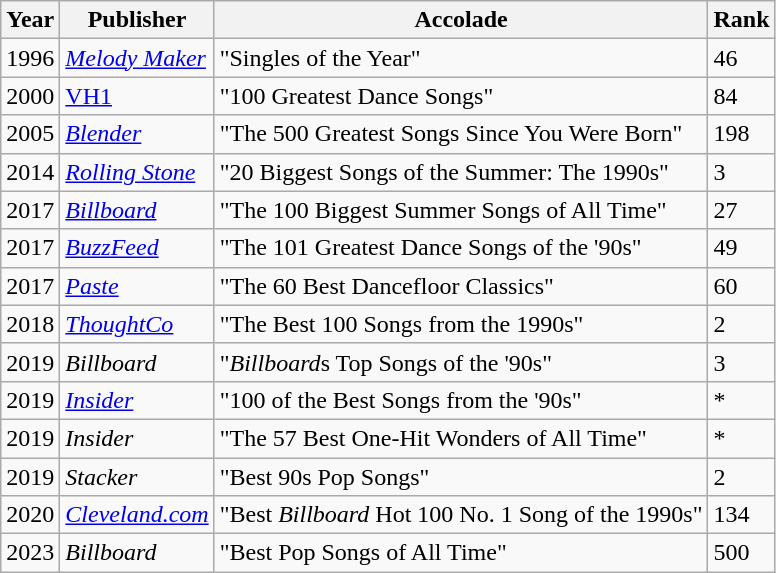<table class="wikitable sortable">
<tr>
<th scope="col">Year</th>
<th scope="col">Publisher</th>
<th scope="col">Accolade</th>
<th scope="col">Rank</th>
</tr>
<tr>
<td>1996</td>
<td><em><a href='#'>Melody Maker</a></em></td>
<td scope="row">"Singles of the Year"</td>
<td>46</td>
</tr>
<tr>
<td>2000</td>
<td><a href='#'>VH1</a></td>
<td scope="row">"100 Greatest Dance Songs"</td>
<td>84</td>
</tr>
<tr>
<td>2005</td>
<td><em><a href='#'>Blender</a></em></td>
<td scope="row">"The 500 Greatest Songs Since You Were Born"</td>
<td>198</td>
</tr>
<tr>
<td>2014</td>
<td><em><a href='#'>Rolling Stone</a></em></td>
<td scope="row">"20 Biggest Songs of the Summer: The 1990s"</td>
<td>3</td>
</tr>
<tr>
<td>2017</td>
<td><em><a href='#'>Billboard</a></em></td>
<td scope="row">"The 100 Biggest Summer Songs of All Time"</td>
<td>27</td>
</tr>
<tr>
<td>2017</td>
<td><em><a href='#'>BuzzFeed</a></em></td>
<td scope="row">"The 101 Greatest Dance Songs of the '90s"</td>
<td>49</td>
</tr>
<tr>
<td>2017</td>
<td><em><a href='#'>Paste</a></em></td>
<td scope="row">"The 60 Best Dancefloor Classics"</td>
<td>60</td>
</tr>
<tr>
<td>2018</td>
<td><em><a href='#'>ThoughtCo</a></em></td>
<td scope="row">"The Best 100 Songs from the 1990s"</td>
<td>2</td>
</tr>
<tr>
<td>2019</td>
<td><em>Billboard</em></td>
<td scope="row">"<em>Billboard</em>s Top Songs of the '90s"</td>
<td>3</td>
</tr>
<tr>
<td>2019</td>
<td><em><a href='#'>Insider</a></em></td>
<td scope="row">"100 of the Best Songs from the '90s"</td>
<td>*</td>
</tr>
<tr>
<td>2019</td>
<td><em>Insider</em></td>
<td scope="row">"The 57 Best One-Hit Wonders of All Time"</td>
<td>*</td>
</tr>
<tr>
<td>2019</td>
<td><em>Stacker</em></td>
<td scope="row">"Best 90s Pop Songs"</td>
<td>2</td>
</tr>
<tr>
<td>2020</td>
<td><em><a href='#'>Cleveland.com</a></em></td>
<td scope="row">"Best <em>Billboard</em> Hot 100 No. 1 Song of the 1990s"</td>
<td>134</td>
</tr>
<tr>
<td>2023</td>
<td><em>Billboard</em></td>
<td scope="row">"Best Pop Songs of All Time"</td>
<td>500</td>
</tr>
</table>
